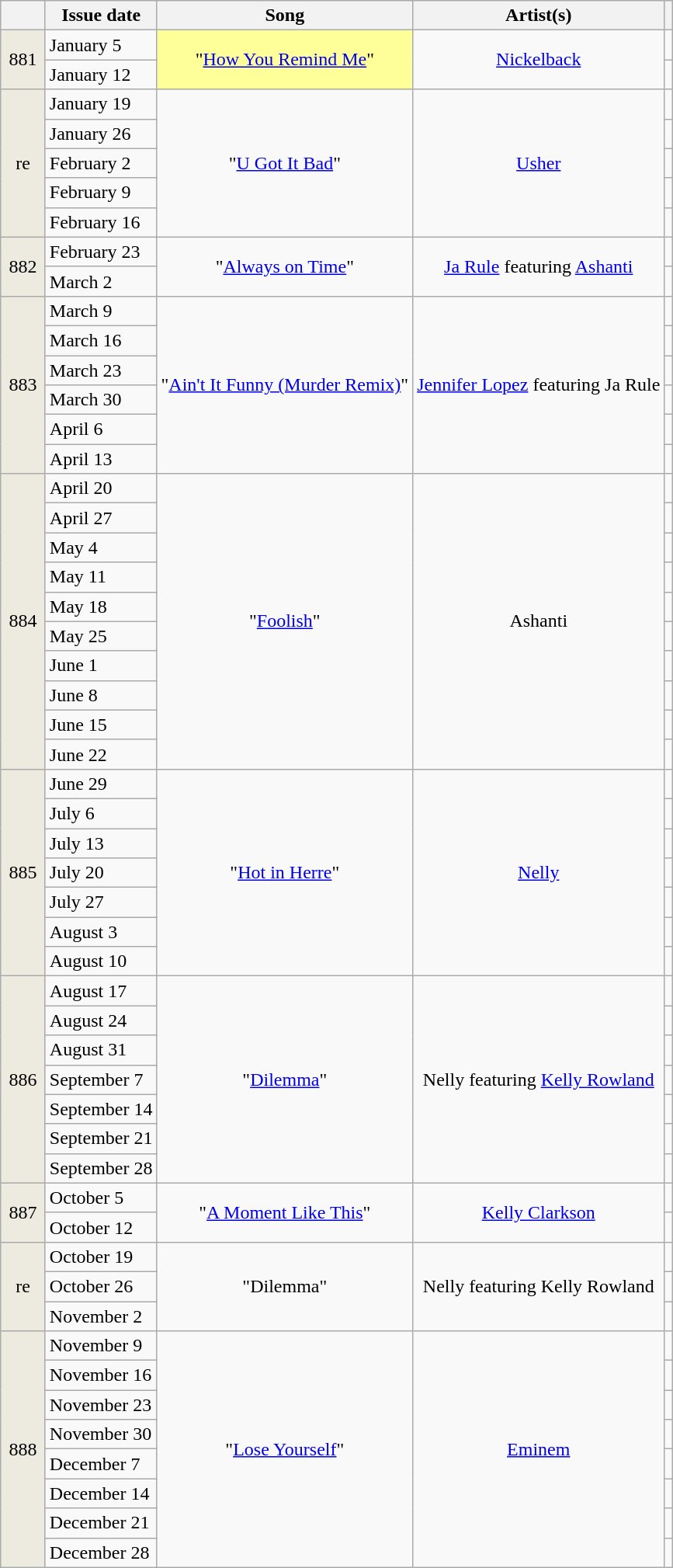<table class="wikitable">
<tr>
<th width=31></th>
<th align="center">Issue date</th>
<th align="center">Song</th>
<th align="center">Artist(s)</th>
<th align="center"></th>
</tr>
<tr>
<td bgcolor=#EDEAE0 align=center rowspan=2>881</td>
<td align="left">January 5</td>
<td bgcolor=#FFFF99 align="center" rowspan="2">"<a href='#'>How You Remind Me</a>" </td>
<td align="center" rowspan="2"><a href='#'>Nickelback</a></td>
<td align="center"></td>
</tr>
<tr>
<td align="left">January 12</td>
<td align="center"></td>
</tr>
<tr>
<td bgcolor=#EDEAE0 align=center rowspan=5>re</td>
<td align="left">January 19</td>
<td align="center" rowspan="5">"<a href='#'>U Got It Bad</a>"</td>
<td align="center" rowspan="5"><a href='#'>Usher</a></td>
<td align="center"></td>
</tr>
<tr>
<td align="left">January 26</td>
<td align="center"></td>
</tr>
<tr>
<td align="left">February 2</td>
<td align="center"></td>
</tr>
<tr>
<td align="left">February 9</td>
<td align="center"></td>
</tr>
<tr>
<td align="left">February 16</td>
<td align="center"></td>
</tr>
<tr>
<td bgcolor=#EDEAE0 align=center rowspan=2>882</td>
<td align="left">February 23</td>
<td align="center" rowspan="2">"<a href='#'>Always on Time</a>"</td>
<td align="center" rowspan="2"><a href='#'>Ja Rule</a> featuring <a href='#'>Ashanti</a></td>
<td align="center"></td>
</tr>
<tr>
<td align="left">March 2</td>
<td align="center"></td>
</tr>
<tr>
<td bgcolor=#EDEAE0 align=center rowspan=6>883</td>
<td align="left">March 9</td>
<td align="center" rowspan="6">"<a href='#'>Ain't It Funny (Murder Remix)</a>"</td>
<td align="center" rowspan="6"><a href='#'>Jennifer Lopez</a> featuring Ja Rule</td>
<td align="center"></td>
</tr>
<tr>
<td align="left">March 16</td>
<td align="center"></td>
</tr>
<tr>
<td align="left">March 23</td>
<td align="center"></td>
</tr>
<tr>
<td align="left">March 30</td>
<td align="center"></td>
</tr>
<tr>
<td align="left">April 6</td>
<td align="center"></td>
</tr>
<tr>
<td align="left">April 13</td>
<td align="center"></td>
</tr>
<tr>
<td bgcolor=#EDEAE0 align=center rowspan=10>884</td>
<td align="left">April 20</td>
<td align="center" rowspan="10">"<a href='#'>Foolish</a>"</td>
<td align="center" rowspan="10">Ashanti</td>
<td align="center"></td>
</tr>
<tr>
<td align="left">April 27</td>
<td align="center"></td>
</tr>
<tr>
<td align="left">May 4</td>
<td align="center"></td>
</tr>
<tr>
<td align="left">May 11</td>
<td align="center"></td>
</tr>
<tr>
<td align="left">May 18</td>
<td align="center"></td>
</tr>
<tr>
<td align="left">May 25</td>
<td align="center"></td>
</tr>
<tr>
<td align="left">June 1</td>
<td align="center"></td>
</tr>
<tr>
<td align="left">June 8</td>
<td align="center"></td>
</tr>
<tr>
<td align="left">June 15</td>
<td align="center"></td>
</tr>
<tr>
<td align="left">June 22</td>
<td align="center"></td>
</tr>
<tr>
<td bgcolor=#EDEAE0 align=center rowspan=7>885</td>
<td align="left">June 29</td>
<td align="center" rowspan="7">"<a href='#'>Hot in Herre</a>"</td>
<td align="center" rowspan="7"><a href='#'>Nelly</a></td>
<td align="center"></td>
</tr>
<tr>
<td align="left">July 6</td>
<td align="center"></td>
</tr>
<tr>
<td align="left">July 13</td>
<td align="center"></td>
</tr>
<tr>
<td align="left">July 20</td>
<td align="center"></td>
</tr>
<tr>
<td align="left">July 27</td>
<td align="center"></td>
</tr>
<tr>
<td align="left">August 3</td>
<td align="center"></td>
</tr>
<tr>
<td align="left">August 10</td>
<td align="center"></td>
</tr>
<tr>
<td bgcolor=#EDEAE0 align=center rowspan=7>886</td>
<td align="left">August 17</td>
<td align="center" rowspan="7">"<a href='#'>Dilemma</a>"</td>
<td align="center" rowspan="7">Nelly featuring <a href='#'>Kelly Rowland</a></td>
<td align="center"></td>
</tr>
<tr>
<td align="left">August 24</td>
<td align="center"></td>
</tr>
<tr>
<td align="left">August 31</td>
<td align="center"></td>
</tr>
<tr>
<td align="left">September 7</td>
<td align="center"></td>
</tr>
<tr>
<td align="left">September 14</td>
<td align="center"></td>
</tr>
<tr>
<td align="left">September 21</td>
<td align="center"></td>
</tr>
<tr>
<td align="left">September 28</td>
<td align="center"></td>
</tr>
<tr>
<td bgcolor=#EDEAE0 align=center rowspan=2>887</td>
<td align="left">October 5</td>
<td align="center" rowspan="2">"<a href='#'>A Moment Like This</a>"</td>
<td align="center" rowspan="2"><a href='#'>Kelly Clarkson</a></td>
<td align="center"></td>
</tr>
<tr>
<td align="left">October 12</td>
<td align="center"></td>
</tr>
<tr>
<td bgcolor=#EDEAE0 align=center rowspan=3>re</td>
<td align="left">October 19</td>
<td align="center" rowspan="3">"Dilemma"</td>
<td align="center" rowspan="3">Nelly featuring Kelly Rowland</td>
<td align="center"></td>
</tr>
<tr>
<td align="left">October 26</td>
<td align="center"></td>
</tr>
<tr>
<td align="left">November 2</td>
<td align="center"></td>
</tr>
<tr>
<td bgcolor=#EDEAE0 align=center rowspan=8>888</td>
<td align="left">November 9</td>
<td align="center" rowspan="8">"<a href='#'>Lose Yourself</a>"</td>
<td align="center" rowspan="8"><a href='#'>Eminem</a></td>
<td align="center"></td>
</tr>
<tr>
<td align="left">November 16</td>
<td align="center"></td>
</tr>
<tr>
<td align="left">November 23</td>
<td align="center"></td>
</tr>
<tr>
<td align="left">November 30</td>
<td align="center"></td>
</tr>
<tr>
<td align="left">December 7</td>
<td align="center"></td>
</tr>
<tr>
<td align="left">December 14</td>
<td align="center"></td>
</tr>
<tr>
<td align="left">December 21</td>
<td align="center"></td>
</tr>
<tr>
<td align="left">December 28</td>
<td align="center"></td>
</tr>
</table>
